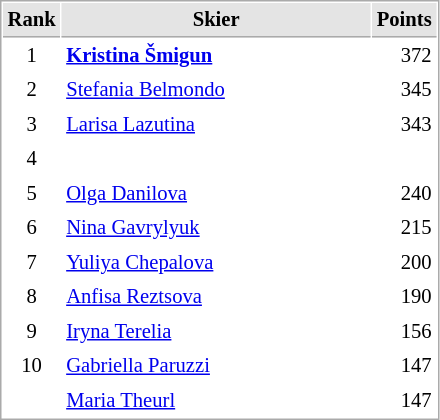<table cellspacing="1" cellpadding="3" style="border:1px solid #AAAAAA;font-size:86%">
<tr style="background-color: #E4E4E4;">
<th style="border-bottom:1px solid #AAAAAA" width=10>Rank</th>
<th style="border-bottom:1px solid #AAAAAA" width=200>Skier</th>
<th style="border-bottom:1px solid #AAAAAA" width=20 align=right>Points</th>
</tr>
<tr>
<td align=center>1</td>
<td> <strong><a href='#'>Kristina Šmigun</a></strong></td>
<td align=right>372</td>
</tr>
<tr>
<td align=center>2</td>
<td> <a href='#'>Stefania Belmondo</a></td>
<td align=right>345</td>
</tr>
<tr>
<td align=center>3</td>
<td> <a href='#'>Larisa Lazutina</a></td>
<td align=right>343</td>
</tr>
<tr>
<td align=center>4</td>
<td></td>
<td></td>
</tr>
<tr>
<td align=center>5</td>
<td> <a href='#'>Olga Danilova</a></td>
<td align=right>240</td>
</tr>
<tr>
<td align=center>6</td>
<td> <a href='#'>Nina Gavrylyuk</a></td>
<td align=right>215</td>
</tr>
<tr>
<td align=center>7</td>
<td> <a href='#'>Yuliya Chepalova</a></td>
<td align=right>200</td>
</tr>
<tr>
<td align=center>8</td>
<td> <a href='#'>Anfisa Reztsova</a></td>
<td align=right>190</td>
</tr>
<tr>
<td align=center>9</td>
<td> <a href='#'>Iryna Terelia</a></td>
<td align=right>156</td>
</tr>
<tr>
<td align=center>10</td>
<td> <a href='#'>Gabriella Paruzzi</a></td>
<td align=right>147</td>
</tr>
<tr>
<td align=center></td>
<td> <a href='#'>Maria Theurl</a></td>
<td align=right>147</td>
</tr>
</table>
